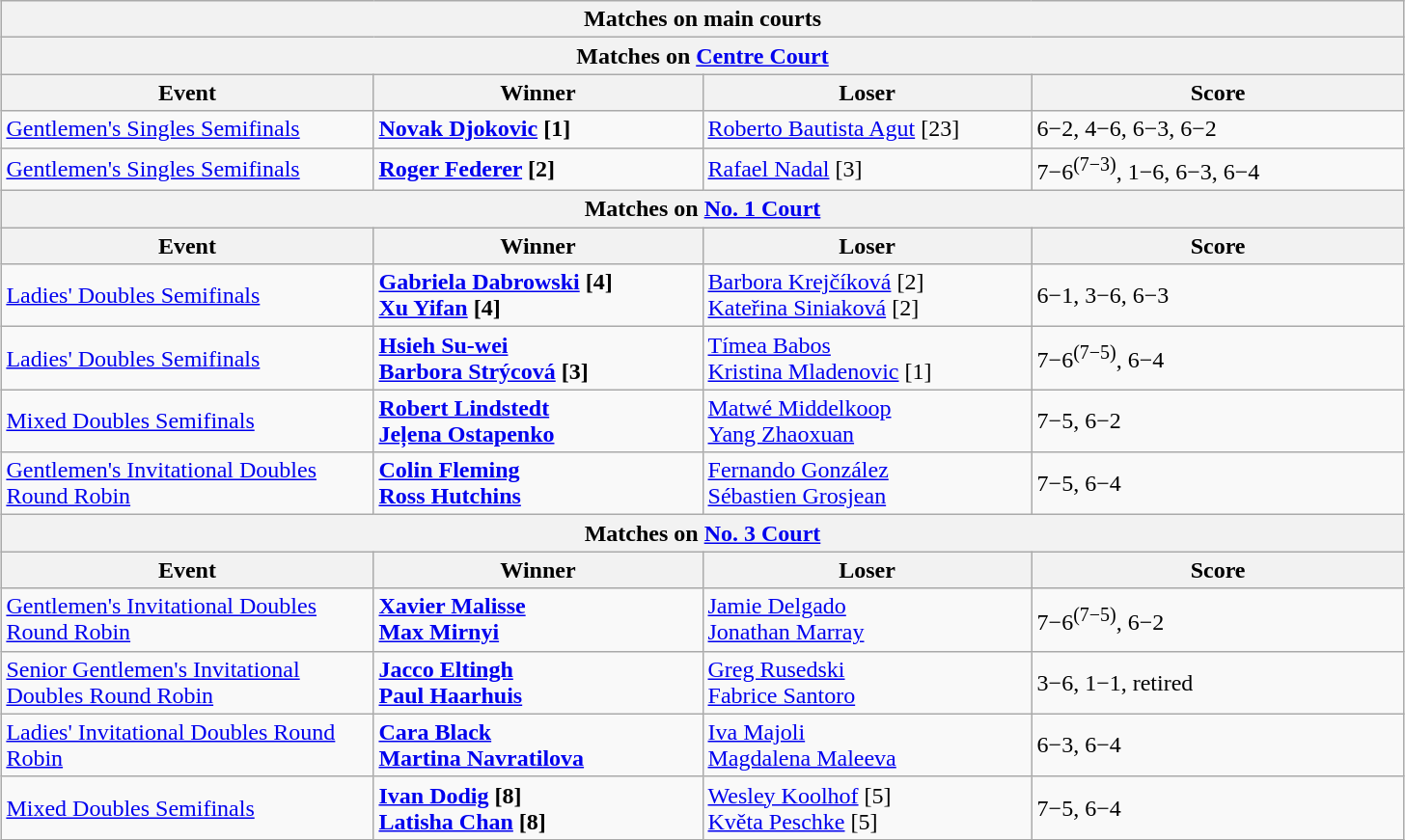<table class="wikitable collapsible uncollapsed" style="margin:auto;">
<tr>
<th colspan="4" style="white-space:nowrap;">Matches on main courts</th>
</tr>
<tr>
<th colspan="4">Matches on <a href='#'>Centre Court</a></th>
</tr>
<tr>
<th width=250>Event</th>
<th width=220>Winner</th>
<th width=220>Loser</th>
<th width=250>Score</th>
</tr>
<tr>
<td><a href='#'>Gentlemen's Singles Semifinals</a></td>
<td> <strong><a href='#'>Novak Djokovic</a> [1]</strong></td>
<td> <a href='#'>Roberto Bautista Agut</a> [23]</td>
<td>6−2, 4−6, 6−3, 6−2</td>
</tr>
<tr>
<td><a href='#'>Gentlemen's Singles Semifinals</a></td>
<td> <strong><a href='#'>Roger Federer</a> [2]</strong></td>
<td> <a href='#'>Rafael Nadal</a> [3]</td>
<td>7−6<sup>(7−3)</sup>, 1−6, 6−3, 6−4</td>
</tr>
<tr>
<th colspan="4">Matches on <a href='#'>No. 1 Court</a></th>
</tr>
<tr>
<th width=220>Event</th>
<th width=220>Winner</th>
<th width=220>Loser</th>
<th width=250>Score</th>
</tr>
<tr>
<td><a href='#'>Ladies' Doubles Semifinals</a></td>
<td> <strong><a href='#'>Gabriela Dabrowski</a> [4]</strong> <br>  <strong><a href='#'>Xu Yifan</a> [4]</strong></td>
<td> <a href='#'>Barbora Krejčíková</a> [2] <br>  <a href='#'>Kateřina Siniaková</a> [2]</td>
<td>6−1, 3−6, 6−3</td>
</tr>
<tr>
<td><a href='#'>Ladies' Doubles Semifinals</a></td>
<td> <strong><a href='#'>Hsieh Su-wei</a></strong> <br>  <strong><a href='#'>Barbora Strýcová</a> [3]</strong></td>
<td> <a href='#'>Tímea Babos</a> <br>  <a href='#'>Kristina Mladenovic</a> [1]</td>
<td>7−6<sup>(7−5)</sup>, 6−4</td>
</tr>
<tr>
<td><a href='#'>Mixed Doubles Semifinals</a></td>
<td> <strong><a href='#'>Robert Lindstedt</a></strong> <br>  <strong><a href='#'>Jeļena Ostapenko</a></strong></td>
<td> <a href='#'>Matwé Middelkoop</a> <br>  <a href='#'>Yang Zhaoxuan</a></td>
<td>7−5, 6−2</td>
</tr>
<tr>
<td><a href='#'>Gentlemen's Invitational Doubles Round Robin</a></td>
<td> <strong><a href='#'>Colin Fleming</a></strong> <br>  <strong><a href='#'>Ross Hutchins</a></strong></td>
<td> <a href='#'>Fernando González</a> <br>  <a href='#'>Sébastien Grosjean</a></td>
<td>7−5, 6−4</td>
</tr>
<tr>
<th colspan="4">Matches on <a href='#'>No. 3 Court</a></th>
</tr>
<tr>
<th width=220>Event</th>
<th width=220>Winner</th>
<th width=220>Loser</th>
<th width=250>Score</th>
</tr>
<tr>
<td><a href='#'>Gentlemen's Invitational Doubles Round Robin</a></td>
<td> <strong><a href='#'>Xavier Malisse</a></strong> <br>  <strong><a href='#'>Max Mirnyi</a></strong></td>
<td> <a href='#'>Jamie Delgado</a> <br>  <a href='#'>Jonathan Marray</a></td>
<td>7−6<sup>(7−5)</sup>, 6−2</td>
</tr>
<tr>
<td><a href='#'>Senior Gentlemen's Invitational Doubles Round Robin</a></td>
<td> <strong><a href='#'>Jacco Eltingh</a></strong> <br>  <strong><a href='#'>Paul Haarhuis</a></strong></td>
<td> <a href='#'>Greg Rusedski</a> <br>  <a href='#'>Fabrice Santoro</a></td>
<td>3−6, 1−1, retired</td>
</tr>
<tr>
<td><a href='#'>Ladies' Invitational Doubles Round Robin</a></td>
<td> <strong><a href='#'>Cara Black</a></strong> <br>  <strong><a href='#'>Martina Navratilova</a></strong></td>
<td> <a href='#'>Iva Majoli</a> <br>  <a href='#'>Magdalena Maleeva</a></td>
<td>6−3, 6−4</td>
</tr>
<tr>
<td><a href='#'>Mixed Doubles Semifinals</a></td>
<td> <strong><a href='#'>Ivan Dodig</a> [8]</strong> <br>  <strong><a href='#'>Latisha Chan</a> [8]</strong></td>
<td> <a href='#'>Wesley Koolhof</a> [5] <br>  <a href='#'>Květa Peschke</a> [5]</td>
<td>7−5, 6−4</td>
</tr>
</table>
